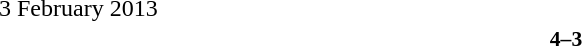<table style="width:100%;" cellspacing="1">
<tr>
<th width=25%></th>
<th width=10%></th>
<th></th>
</tr>
<tr>
<td>3 February 2013</td>
</tr>
<tr style=font-size:90%>
<td align=right><strong></strong></td>
<td align=center><strong>4–3</strong></td>
<td><strong></strong></td>
</tr>
</table>
